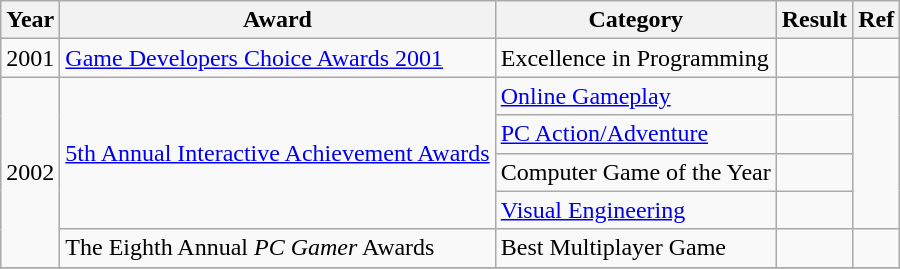<table class="wikitable sortable">
<tr>
<th>Year</th>
<th>Award</th>
<th>Category</th>
<th>Result</th>
<th>Ref</th>
</tr>
<tr>
<td>2001</td>
<td><a href='#'>Game Developers Choice Awards 2001</a></td>
<td>Excellence in Programming</td>
<td></td>
<td style="text-align:center;"></td>
</tr>
<tr>
<td rowspan="5">2002</td>
<td rowspan="4"><a href='#'>5th Annual Interactive Achievement Awards</a></td>
<td><a href='#'>Online Gameplay</a></td>
<td></td>
<td rowspan="4" style="text-align:center;"></td>
</tr>
<tr>
<td><a href='#'>PC Action/Adventure</a></td>
<td></td>
</tr>
<tr>
<td>Computer Game of the Year</td>
<td></td>
</tr>
<tr>
<td><a href='#'>Visual Engineering</a></td>
<td></td>
</tr>
<tr>
<td>The Eighth Annual <em>PC Gamer</em> Awards</td>
<td>Best Multiplayer Game</td>
<td></td>
<td></td>
</tr>
<tr>
</tr>
</table>
